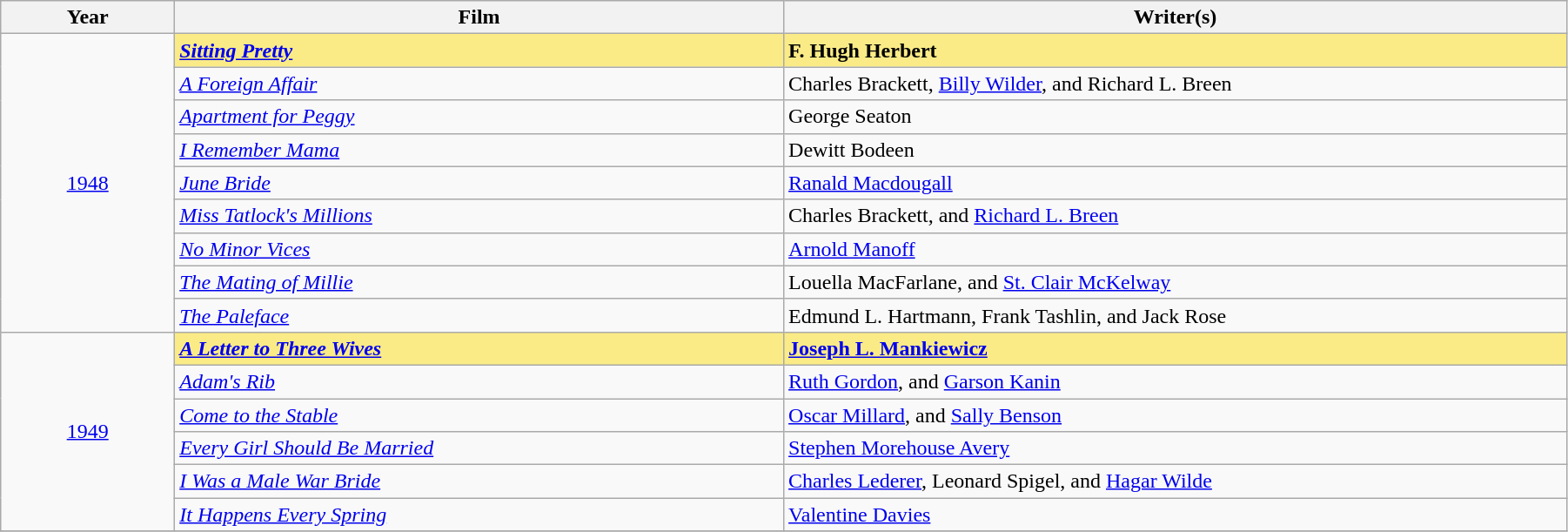<table class="wikitable" width="95%" cellpadding="5">
<tr>
<th width="10%">Year</th>
<th width="35%">Film</th>
<th width="45%">Writer(s)</th>
</tr>
<tr>
<td rowspan="9" style="text-align:center;"><a href='#'>1948</a><br></td>
<td style="background:#FAEB86"><strong><em><a href='#'>Sitting Pretty</a></em></strong></td>
<td style="background:#FAEB86"><strong>F. Hugh Herbert</strong></td>
</tr>
<tr>
<td><em><a href='#'>A Foreign Affair</a></em></td>
<td>Charles Brackett, <a href='#'>Billy Wilder</a>, and Richard L. Breen</td>
</tr>
<tr>
<td><em><a href='#'>Apartment for Peggy</a></em></td>
<td>George Seaton</td>
</tr>
<tr>
<td><em><a href='#'>I Remember Mama</a></em></td>
<td>Dewitt Bodeen</td>
</tr>
<tr>
<td><em><a href='#'>June Bride</a></em></td>
<td><a href='#'>Ranald Macdougall</a></td>
</tr>
<tr>
<td><em><a href='#'>Miss Tatlock's Millions</a></em></td>
<td>Charles Brackett, and <a href='#'>Richard L. Breen</a></td>
</tr>
<tr>
<td><em><a href='#'>No Minor Vices</a></em></td>
<td><a href='#'>Arnold Manoff</a></td>
</tr>
<tr>
<td><em><a href='#'>The Mating of Millie</a></em></td>
<td>Louella MacFarlane, and <a href='#'>St. Clair McKelway</a></td>
</tr>
<tr>
<td><em><a href='#'>The Paleface</a></em></td>
<td>Edmund L. Hartmann, Frank Tashlin, and Jack Rose</td>
</tr>
<tr>
<td rowspan="6" style="text-align:center;"><a href='#'>1949</a><br></td>
<td style="background:#FAEB86"><strong><em><a href='#'>A Letter to Three Wives</a></em></strong></td>
<td style="background:#FAEB86"><strong><a href='#'>Joseph L. Mankiewicz</a></strong></td>
</tr>
<tr>
<td><em><a href='#'>Adam's Rib</a></em></td>
<td><a href='#'>Ruth Gordon</a>, and <a href='#'>Garson Kanin</a></td>
</tr>
<tr>
<td><em><a href='#'>Come to the Stable</a></em></td>
<td><a href='#'>Oscar Millard</a>, and <a href='#'>Sally Benson</a></td>
</tr>
<tr>
<td><em><a href='#'>Every Girl Should Be Married</a></em></td>
<td><a href='#'>Stephen Morehouse Avery</a></td>
</tr>
<tr>
<td><em><a href='#'>I Was a Male War Bride</a></em></td>
<td><a href='#'>Charles Lederer</a>, Leonard Spigel, and <a href='#'>Hagar Wilde</a></td>
</tr>
<tr>
<td><em><a href='#'>It Happens Every Spring</a></em></td>
<td><a href='#'>Valentine Davies</a></td>
</tr>
<tr>
</tr>
</table>
